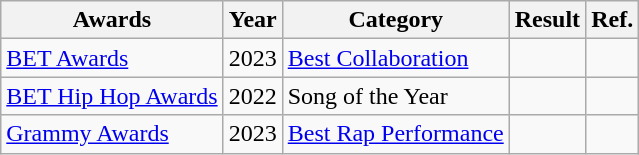<table class="wikitable">
<tr>
<th>Awards</th>
<th>Year</th>
<th>Category</th>
<th>Result</th>
<th>Ref.</th>
</tr>
<tr>
<td><a href='#'>BET Awards</a></td>
<td>2023</td>
<td><a href='#'>Best Collaboration</a></td>
<td></td>
<td style="text-align:center"></td>
</tr>
<tr>
<td><a href='#'>BET Hip Hop Awards</a></td>
<td>2022</td>
<td>Song of the Year</td>
<td></td>
<td style="text-align:center"></td>
</tr>
<tr>
<td><a href='#'>Grammy Awards</a></td>
<td>2023</td>
<td><a href='#'>Best Rap Performance</a></td>
<td></td>
<td style="text-align:center"></td>
</tr>
</table>
